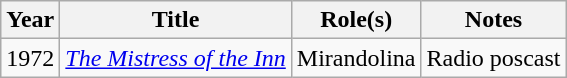<table class="wikitable plainrowheaders sortable">
<tr>
<th scope="col">Year</th>
<th scope="col">Title</th>
<th scope="col">Role(s)</th>
<th scope="col" class="unsortable">Notes</th>
</tr>
<tr>
<td>1972</td>
<td><em><a href='#'>The Mistress of the Inn</a></em></td>
<td>Mirandolina</td>
<td>Radio poscast</td>
</tr>
</table>
